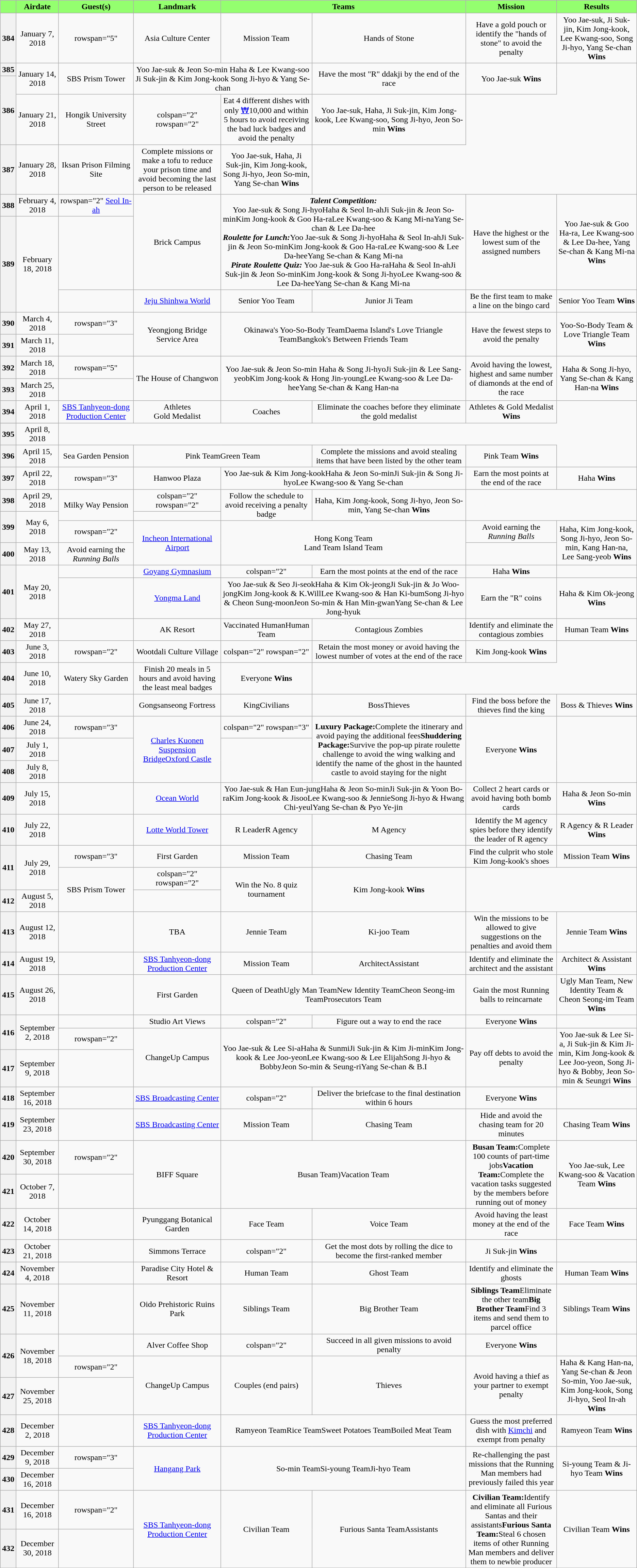<table class="wikitable sortable" style="text-align:center">
<tr>
<th style="background-color:#94FF6F"></th>
<th style="background-color:#94FF6F">Airdate<br></th>
<th style="background-color:#94FF6F; width:140px" class="unsortable">Guest(s)</th>
<th style="background-color:#94FF6F">Landmark</th>
<th style="background-color:#94FF6F" colspan="2" class="unsortable">Teams</th>
<th style="background-color:#94FF6F; width:170px" class="unsortable">Mission</th>
<th style="background-color:#94FF6F; width:150px" class="unsortable">Results</th>
</tr>
<tr>
<th>384</th>
<td>January 7, 2018</td>
<td>rowspan="5" </td>
<td>Asia Culture Center</td>
<td>Mission Team  </td>
<td>Hands of Stone  </td>
<td>Have a gold pouch or identify the "hands of stone" to avoid the penalty</td>
<td>Yoo Jae-suk, Ji Suk-jin, Kim Jong-kook, Lee Kwang-soo, Song Ji-hyo, Yang Se-chan <strong>Wins</strong></td>
</tr>
<tr>
<th>385</th>
<td rowspan="2">January 14, 2018</td>
<td rowspan="2">SBS Prism Tower</td>
<td colspan="2" rowspan="2">Yoo Jae-suk & Jeon So-min  Haha & Lee Kwang-soo  Ji Suk-jin & Kim Jong-kook  Song Ji-hyo & Yang Se-chan</td>
<td rowspan="2">Have the most "R" ddakji by the end of the race</td>
<td rowspan="2">Yoo Jae-suk <strong>Wins</strong></td>
</tr>
<tr>
<th rowspan="2">386</th>
</tr>
<tr>
<td>January 21, 2018</td>
<td>Hongik University Street</td>
<td>colspan="2" rowspan="2" </td>
<td>Eat 4 different dishes with only <a href='#'>₩</a>10,000 and within 5 hours to avoid receiving the bad luck badges and avoid the penalty</td>
<td>Yoo Jae-suk, Haha, Ji Suk-jin, Kim Jong-kook, Lee Kwang-soo, Song Ji-hyo, Jeon So-min <strong>Wins</strong></td>
</tr>
<tr>
<th>387</th>
<td>January 28, 2018</td>
<td>Iksan Prison Filming Site</td>
<td>Complete missions or make a tofu to reduce your prison time and avoid becoming the last person to be released</td>
<td>Yoo Jae-suk, Haha, Ji Suk-jin, Kim Jong-kook, Song Ji-hyo, Jeon So-min, Yang Se-chan <strong>Wins</strong></td>
</tr>
<tr>
<th rowspan="1">388</th>
<td rowspan="1">February 4, 2018</td>
<td>rowspan="2" <a href='#'>Seol In-ah</a></td>
<td rowspan="2">Brick Campus</td>
<td colspan="2" rowspan="2"><strong><em>Talent Competition:</em></strong><br>Yoo Jae-suk & Song Ji-hyoHaha & Seol In-ahJi Suk-jin & Jeon So-minKim Jong-kook & Goo Ha-raLee Kwang-soo & Kang Mi-naYang Se-chan & Lee Da-hee<br><strong><em>Roulette for Lunch:</em></strong>Yoo Jae-suk & Song Ji-hyoHaha & Seol In-ahJi Suk-jin & Jeon So-minKim Jong-kook & Goo Ha-raLee Kwang-soo & Lee Da-heeYang Se-chan & Kang Mi-na<br><strong><em>Pirate Roulette Quiz:</em></strong>
Yoo Jae-suk & Goo Ha-raHaha & Seol In-ahJi Suk-jin & Jeon So-minKim Jong-kook & Song Ji-hyoLee Kwang-soo & Lee Da-heeYang Se-chan & Kang Mi-na
</td>
<td rowspan="2">Have the highest or the lowest sum of the assigned numbers</td>
<td rowspan="2">Yoo Jae-suk & Goo Ha-ra, Lee Kwang-soo & Lee Da-hee, Yang Se-chan & Kang Mi-na <strong>Wins</strong></td>
</tr>
<tr>
<th rowspan="2">389</th>
<td rowspan="2">February 18, 2018</td>
</tr>
<tr>
<td></td>
<td><a href='#'>Jeju Shinhwa World</a></td>
<td>Senior Yoo Team</td>
<td>Junior Ji Team</td>
<td>Be the first team to make a line on the bingo card</td>
<td>Senior Yoo Team <strong>Wins</strong></td>
</tr>
<tr>
<th rowspan="1">390</th>
<td rowspan="1">March 4, 2018</td>
<td>rowspan="3" </td>
<td rowspan="3">Yeongjong Bridge Service Area</td>
<td colspan="2" rowspan="3">Okinawa's Yoo-So-Body TeamDaema Island's Love Triangle TeamBangkok's Between Friends Team</td>
<td rowspan="3">Have the fewest steps to avoid the penalty</td>
<td rowspan="3">Yoo-So-Body Team & Love Triangle Team <strong>Wins</strong></td>
</tr>
<tr>
<th rowspan="1">391</th>
<td rowspan="1">March 11, 2018</td>
</tr>
<tr>
<th rowspan="2">392</th>
<td rowspan="2">March 18, 2018</td>
</tr>
<tr>
<td>rowspan="5" </td>
<td rowspan="2">The House of Changwon</td>
<td colspan="2" rowspan="2">Yoo Jae-suk & Jeon So-min Haha & Song Ji-hyoJi Suk-jin & Lee Sang-yeobKim Jong-kook & Hong Jin-youngLee Kwang-soo & Lee Da-heeYang Se-chan & Kang Han-na</td>
<td rowspan="2">Avoid having the lowest, highest and same number of diamonds at the end of the race</td>
<td rowspan="2">Haha & Song Ji-hyo, Yang Se-chan & Kang Han-na <strong>Wins</strong></td>
</tr>
<tr>
<th rowspan="1">393</th>
<td>March 25, 2018</td>
</tr>
<tr>
<th>394</th>
<td>April 1, 2018</td>
<td rowspan="2"><a href='#'>SBS Tanhyeon-dong Production Center</a></td>
<td rowspan="2">Athletes<br>Gold Medalist</td>
<td rowspan="2">Coaches</td>
<td rowspan="2">Eliminate the coaches before they eliminate the gold medalist</td>
<td rowspan="2">Athletes & Gold Medalist <strong>Wins</strong></td>
</tr>
<tr>
</tr>
<tr>
<th>395</th>
<td>April 8, 2018</td>
</tr>
<tr>
<th>396</th>
<td>April 15, 2018</td>
<td>Sea Garden Pension</td>
<td colspan="2">Pink TeamGreen Team</td>
<td>Complete the missions and avoid stealing items that have been listed by the other team</td>
<td>Pink Team <strong>Wins</strong></td>
</tr>
<tr>
<th>397</th>
<td>April 22, 2018</td>
<td>rowspan="3" </td>
<td>Hanwoo Plaza</td>
<td colspan="2">Yoo Jae-suk & Kim Jong-kookHaha & Jeon So-minJi Suk-jin & Song Ji-hyoLee Kwang-soo & Yang Se-chan</td>
<td>Earn the most points at the end of the race</td>
<td>Haha <strong>Wins</strong></td>
</tr>
<tr>
<th>398</th>
<td>April 29, 2018</td>
<td rowspan="2">Milky Way Pension</td>
<td>colspan="2" rowspan="2" </td>
<td rowspan="2">Follow the schedule to avoid receiving a penalty badge</td>
<td rowspan="2">Haha, Kim Jong-kook, Song Ji-hyo, Jeon So-min, Yang Se-chan <strong>Wins</strong></td>
</tr>
<tr>
<th rowspan="2">399</th>
<td rowspan="2">May 6, 2018</td>
</tr>
<tr>
<td>rowspan="2" </td>
<td rowspan="2"><a href='#'>Incheon International Airport</a></td>
<td colspan="2" rowspan="2">Hong Kong Team<br>Land Team
Island Team</td>
<td>Avoid earning the <em>Running Balls</em></td>
<td rowspan="2">Haha, Kim Jong-kook, Song Ji-hyo, Jeon So-min, Kang Han-na, Lee Sang-yeob <strong>Wins</strong></td>
</tr>
<tr>
<th>400</th>
<td>May 13, 2018</td>
<td>Avoid earning the <em>Running Balls</em></td>
</tr>
<tr>
<th rowspan="2">401</th>
<td rowspan="2">May 20, 2018</td>
<td></td>
<td><a href='#'>Goyang Gymnasium</a></td>
<td>colspan="2" </td>
<td>Earn the most points at the end of the race</td>
<td>Haha <strong>Wins</strong></td>
</tr>
<tr>
<td></td>
<td><a href='#'>Yongma Land</a></td>
<td colspan="2">Yoo Jae-suk & Seo Ji-seokHaha & Kim Ok-jeongJi Suk-jin & Jo Woo-jongKim Jong-kook & K.WillLee Kwang-soo & Han Ki-bumSong Ji-hyo & Cheon Sung-moonJeon So-min & Han Min-gwanYang Se-chan & Lee Jong-hyuk</td>
<td>Earn the "R" coins</td>
<td>Haha & Kim Ok-jeong <strong>Wins</strong></td>
</tr>
<tr>
<th>402</th>
<td>May 27, 2018</td>
<td></td>
<td>AK Resort</td>
<td>Vaccinated HumanHuman Team</td>
<td>Contagious Zombies</td>
<td>Identify and eliminate the contagious zombies</td>
<td>Human Team <strong>Wins</strong></td>
</tr>
<tr>
<th>403</th>
<td>June 3, 2018</td>
<td>rowspan="2" </td>
<td>Wootdali Culture Village</td>
<td>colspan="2" rowspan="2" </td>
<td>Retain the most money or avoid having the lowest number of votes at the end of the race</td>
<td>Kim Jong-kook <strong>Wins</strong></td>
</tr>
<tr>
<th>404</th>
<td>June 10, 2018</td>
<td>Watery Sky Garden</td>
<td>Finish 20 meals in 5 hours and avoid having the least meal badges</td>
<td>Everyone <strong>Wins</strong></td>
</tr>
<tr>
<th>405</th>
<td>June 17, 2018</td>
<td></td>
<td>Gongsanseong Fortress</td>
<td>KingCivilians</td>
<td>BossThieves</td>
<td>Find the boss before the thieves find the king</td>
<td>Boss & Thieves <strong>Wins</strong></td>
</tr>
<tr>
<th>406</th>
<td>June 24, 2018</td>
<td>rowspan="3" </td>
<td rowspan="3"><a href='#'>Charles Kuonen Suspension Bridge</a><a href='#'>Oxford Castle</a></td>
<td>colspan="2" rowspan="3" </td>
<td rowspan="3"><strong>Luxury Package:</strong>Complete the itinerary and avoid paying the additional fees<strong>Shuddering Package:</strong>Survive the pop-up pirate roulette challenge to avoid the wing walking and identify the name of the ghost in the haunted castle to avoid staying for the night</td>
<td rowspan="3">Everyone <strong>Wins</strong></td>
</tr>
<tr>
<th>407</th>
<td>July 1, 2018</td>
</tr>
<tr>
<th>408</th>
<td>July 8, 2018</td>
</tr>
<tr>
<th>409</th>
<td>July 15, 2018</td>
<td></td>
<td><a href='#'>Ocean World</a></td>
<td colspan="2">Yoo Jae-suk & Han Eun-jungHaha & Jeon So-minJi Suk-jin & Yoon Bo-raKim Jong-kook & JisooLee Kwang-soo & JennieSong Ji-hyo & Hwang Chi-yeulYang Se-chan & Pyo Ye-jin</td>
<td>Collect 2 heart cards or avoid having both bomb cards</td>
<td>Haha & Jeon So-min <strong>Wins</strong></td>
</tr>
<tr>
<th>410</th>
<td>July 22, 2018</td>
<td></td>
<td><a href='#'>Lotte World Tower</a></td>
<td>R LeaderR Agency</td>
<td>M Agency</td>
<td>Identify the M agency spies before they identify the leader of R agency</td>
<td>R Agency & R Leader <strong>Wins</strong></td>
</tr>
<tr>
<th rowspan="2">411</th>
<td rowspan="2">July 29, 2018</td>
<td>rowspan="3" </td>
<td>First Garden</td>
<td>Mission Team</td>
<td>Chasing Team</td>
<td>Find the culprit who stole Kim Jong-kook's shoes</td>
<td>Mission Team <strong>Wins</strong></td>
</tr>
<tr>
<td rowspan="2">SBS Prism Tower</td>
<td>colspan="2" rowspan="2" </td>
<td rowspan="2">Win the No. 8 quiz tournament</td>
<td rowspan="2">Kim Jong-kook <strong>Wins</strong></td>
</tr>
<tr>
<th>412</th>
<td>August 5, 2018</td>
</tr>
<tr>
<th>413</th>
<td>August 12, 2018</td>
<td></td>
<td>TBA</td>
<td>Jennie Team</td>
<td>Ki-joo Team</td>
<td>Win the missions to be allowed to give suggestions on the penalties and avoid them</td>
<td>Jennie Team <strong>Wins</strong></td>
</tr>
<tr>
<th>414</th>
<td>August 19, 2018</td>
<td></td>
<td><a href='#'>SBS Tanhyeon-dong Production Center</a></td>
<td>Mission Team</td>
<td>ArchitectAssistant</td>
<td>Identify and eliminate the architect and the assistant</td>
<td>Architect & Assistant <strong>Wins</strong></td>
</tr>
<tr>
<th>415</th>
<td>August 26, 2018</td>
<td></td>
<td>First Garden</td>
<td colspan="2">Queen of DeathUgly Man TeamNew Identity TeamCheon Seong-im TeamProsecutors Team</td>
<td>Gain the most Running balls to reincarnate</td>
<td>Ugly Man Team, New Identity Team & Cheon Seong-im Team <strong>Wins</strong></td>
</tr>
<tr>
<th rowspan="2">416</th>
<td rowspan="2">September 2, 2018</td>
<td></td>
<td>Studio Art Views</td>
<td>colspan="2" </td>
<td>Figure out a way to end the race</td>
<td>Everyone <strong>Wins</strong></td>
</tr>
<tr>
<td>rowspan="2" </td>
<td rowspan="2">ChangeUp Campus</td>
<td colspan="2" rowspan="2">Yoo Jae-suk & Lee Si-aHaha & SunmiJi Suk-jin & Kim Ji-minKim Jong-kook & Lee Joo-yeonLee Kwang-soo & Lee ElijahSong Ji-hyo & BobbyJeon So-min & Seung-riYang Se-chan & B.I</td>
<td rowspan="2">Pay off debts to avoid the penalty</td>
<td rowspan="2">Yoo Jae-suk & Lee Si-a, Ji Suk-jin & Kim Ji-min, Kim Jong-kook & Lee Joo-yeon, Song Ji-hyo & Bobby, Jeon So-min & Seungri <strong>Wins</strong></td>
</tr>
<tr>
<th>417</th>
<td>September 9, 2018</td>
</tr>
<tr>
<th>418</th>
<td>September 16, 2018</td>
<td></td>
<td rowspan="1"><a href='#'>SBS Broadcasting Center</a></td>
<td>colspan="2" </td>
<td>Deliver the briefcase to the final destination within 6 hours</td>
<td>Everyone <strong>Wins</strong></td>
</tr>
<tr>
<th>419</th>
<td>September 23, 2018</td>
<td></td>
<td rowspan="1"><a href='#'>SBS Broadcasting Center</a></td>
<td>Mission Team</td>
<td>Chasing Team</td>
<td>Hide and avoid the chasing team for 20 minutes</td>
<td>Chasing Team <strong>Wins</strong></td>
</tr>
<tr>
<th>420</th>
<td>September 30, 2018</td>
<td>rowspan="2" </td>
<td rowspan="2">BIFF Square</td>
<td colspan="2" rowspan="2">Busan Team)Vacation Team</td>
<td rowspan="2"><strong>Busan Team:</strong>Complete 100 counts of part-time jobs<strong>Vacation Team:</strong>Complete the vacation tasks suggested by the members before running out of money</td>
<td rowspan="2">Yoo Jae-suk, Lee Kwang-soo & Vacation Team <strong>Wins</strong></td>
</tr>
<tr>
<th>421</th>
<td>October 7, 2018</td>
</tr>
<tr>
<th>422</th>
<td>October 14, 2018</td>
<td></td>
<td>Pyunggang Botanical Garden</td>
<td>Face Team</td>
<td>Voice Team</td>
<td>Avoid having the least money at the end of the race</td>
<td>Face Team <strong>Wins</strong></td>
</tr>
<tr>
<th>423</th>
<td>October 21, 2018</td>
<td></td>
<td>Simmons Terrace</td>
<td>colspan="2" </td>
<td>Get the most dots by rolling the dice to become the first-ranked member</td>
<td>Ji Suk-jin <strong>Wins</strong></td>
</tr>
<tr>
<th>424</th>
<td>November 4, 2018</td>
<td></td>
<td>Paradise City Hotel & Resort</td>
<td>Human Team</td>
<td>Ghost Team</td>
<td>Identify and eliminate the ghosts</td>
<td>Human Team <strong>Wins</strong></td>
</tr>
<tr>
<th>425</th>
<td>November 11, 2018</td>
<td></td>
<td>Oido Prehistoric Ruins Park</td>
<td>Siblings Team</td>
<td>Big Brother Team</td>
<td><strong>Siblings Team</strong>Eliminate the other team<strong>Big Brother Team</strong>Find 3 items and send them to parcel office</td>
<td>Siblings Team <strong>Wins</strong></td>
</tr>
<tr>
<th rowspan="2">426</th>
<td rowspan="2">November 18, 2018</td>
<td></td>
<td>Alver Coffee Shop</td>
<td>colspan="2" </td>
<td>Succeed in all given missions to avoid penalty</td>
<td>Everyone <strong>Wins</strong></td>
</tr>
<tr>
<td>rowspan="2" </td>
<td rowspan="2">ChangeUp Campus</td>
<td rowspan="2">Couples (end pairs)</td>
<td rowspan="2">Thieves</td>
<td rowspan="2">Avoid having a thief as your partner to exempt penalty</td>
<td rowspan="2">Haha & Kang Han-na, Yang Se-chan & Jeon So-min, Yoo Jae-suk, Kim Jong-kook, Song Ji-hyo, Seol In-ah <strong>Wins</strong></td>
</tr>
<tr>
<th>427</th>
<td>November 25, 2018</td>
</tr>
<tr>
<th>428</th>
<td>December 2, 2018</td>
<td></td>
<td><a href='#'>SBS Tanhyeon-dong Production Center</a></td>
<td colspan="2">Ramyeon TeamRice TeamSweet Potatoes TeamBoiled Meat Team</td>
<td>Guess the most preferred dish with <a href='#'>Kimchi</a> and exempt from penalty</td>
<td>Ramyeon Team <strong>Wins</strong></td>
</tr>
<tr>
<th>429</th>
<td>December 9, 2018</td>
<td>rowspan="3" </td>
<td rowspan="3"><a href='#'>Hangang Park</a></td>
<td colspan="2" rowspan="3">So-min TeamSi-young TeamJi-hyo Team</td>
<td rowspan="3">Re-challenging the past missions that the Running Man members had previously failed this year</td>
<td rowspan="3">Si-young Team & Ji-hyo Team <strong>Wins</strong></td>
</tr>
<tr>
<th>430</th>
<td rowspan="1">December 16, 2018</td>
</tr>
<tr>
<th rowspan="2">431<br></th>
<td rowspan="2">December 16, 2018</td>
</tr>
<tr>
<td>rowspan="2" </td>
<td rowspan="2"><a href='#'>SBS Tanhyeon-dong Production Center</a></td>
<td rowspan="2">Civilian Team</td>
<td rowspan="2">Furious Santa TeamAssistants</td>
<td rowspan="2"><strong>Civilian Team:</strong>Identify and eliminate all Furious Santas and their assistants<strong>Furious Santa Team:</strong>Steal 6 chosen items of other Running Man members and deliver them to newbie producer</td>
<td rowspan="2">Civilian Team <strong>Wins</strong></td>
</tr>
<tr>
<th>432</th>
<td>December 30, 2018</td>
</tr>
</table>
